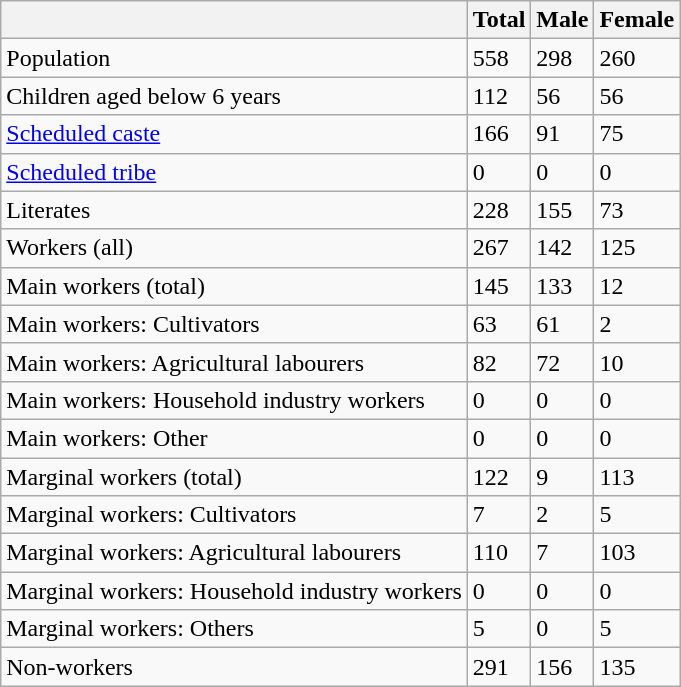<table class="wikitable sortable">
<tr>
<th></th>
<th>Total</th>
<th>Male</th>
<th>Female</th>
</tr>
<tr>
<td>Population</td>
<td>558</td>
<td>298</td>
<td>260</td>
</tr>
<tr>
<td>Children aged below 6 years</td>
<td>112</td>
<td>56</td>
<td>56</td>
</tr>
<tr>
<td><a href='#'>Scheduled caste</a></td>
<td>166</td>
<td>91</td>
<td>75</td>
</tr>
<tr>
<td><a href='#'>Scheduled tribe</a></td>
<td>0</td>
<td>0</td>
<td>0</td>
</tr>
<tr>
<td>Literates</td>
<td>228</td>
<td>155</td>
<td>73</td>
</tr>
<tr>
<td>Workers (all)</td>
<td>267</td>
<td>142</td>
<td>125</td>
</tr>
<tr>
<td>Main workers (total)</td>
<td>145</td>
<td>133</td>
<td>12</td>
</tr>
<tr>
<td>Main workers: Cultivators</td>
<td>63</td>
<td>61</td>
<td>2</td>
</tr>
<tr>
<td>Main workers: Agricultural labourers</td>
<td>82</td>
<td>72</td>
<td>10</td>
</tr>
<tr>
<td>Main workers: Household industry workers</td>
<td>0</td>
<td>0</td>
<td>0</td>
</tr>
<tr>
<td>Main workers: Other</td>
<td>0</td>
<td>0</td>
<td>0</td>
</tr>
<tr>
<td>Marginal workers (total)</td>
<td>122</td>
<td>9</td>
<td>113</td>
</tr>
<tr>
<td>Marginal workers: Cultivators</td>
<td>7</td>
<td>2</td>
<td>5</td>
</tr>
<tr>
<td>Marginal workers: Agricultural labourers</td>
<td>110</td>
<td>7</td>
<td>103</td>
</tr>
<tr>
<td>Marginal workers: Household industry workers</td>
<td>0</td>
<td>0</td>
<td>0</td>
</tr>
<tr>
<td>Marginal workers: Others</td>
<td>5</td>
<td>0</td>
<td>5</td>
</tr>
<tr>
<td>Non-workers</td>
<td>291</td>
<td>156</td>
<td>135</td>
</tr>
</table>
